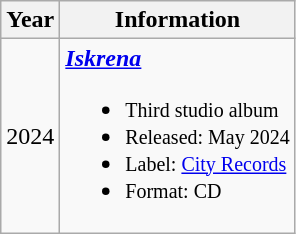<table class="wikitable">
<tr>
<th align="center" rowspan="1">Year</th>
<th align="center" rowspan="1">Information</th>
</tr>
<tr>
<td>2024</td>
<td><strong><em><a href='#'>Iskrena</a></em></strong><br><ul><li><small>Third studio album</small></li><li><small>Released: May 2024 </small></li><li><small>Label: <a href='#'>City Records</a></small></li><li><small>Format: CD</small></li></ul></td>
</tr>
</table>
